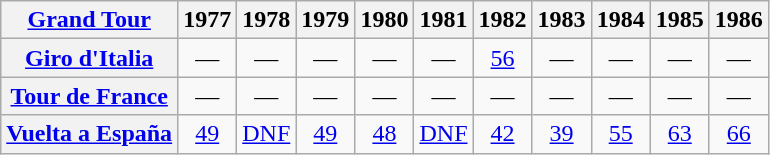<table class="wikitable plainrowheaders">
<tr>
<th scope="col"><a href='#'>Grand Tour</a></th>
<th scope="col">1977</th>
<th scope="col">1978</th>
<th scope="col">1979</th>
<th scope="col">1980</th>
<th scope="col">1981</th>
<th scope="col">1982</th>
<th scope="col">1983</th>
<th scope="col">1984</th>
<th scope="col">1985</th>
<th scope="col">1986</th>
</tr>
<tr style="text-align:center;">
<th scope="row"> <a href='#'>Giro d'Italia</a></th>
<td>—</td>
<td>—</td>
<td>—</td>
<td>—</td>
<td>—</td>
<td><a href='#'>56</a></td>
<td>—</td>
<td>—</td>
<td>—</td>
<td>—</td>
</tr>
<tr style="text-align:center;">
<th scope="row"> <a href='#'>Tour de France</a></th>
<td>—</td>
<td>—</td>
<td>—</td>
<td>—</td>
<td>—</td>
<td>—</td>
<td>—</td>
<td>—</td>
<td>—</td>
<td>—</td>
</tr>
<tr style="text-align:center;">
<th scope="row"> <a href='#'>Vuelta a España</a></th>
<td><a href='#'>49</a></td>
<td><a href='#'>DNF</a></td>
<td><a href='#'>49</a></td>
<td><a href='#'>48</a></td>
<td><a href='#'>DNF</a></td>
<td><a href='#'>42</a></td>
<td><a href='#'>39</a></td>
<td><a href='#'>55</a></td>
<td><a href='#'>63</a></td>
<td><a href='#'>66</a></td>
</tr>
</table>
